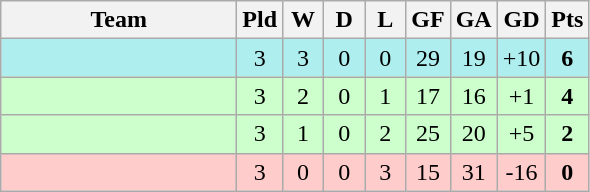<table class="wikitable" style="text-align:center;">
<tr>
<th width=150>Team</th>
<th width=20>Pld</th>
<th width=20>W</th>
<th width=20>D</th>
<th width=20>L</th>
<th width=20>GF</th>
<th width=20>GA</th>
<th width=20>GD</th>
<th width=20>Pts</th>
</tr>
<tr bgcolor="#afeeee">
<td align="left"></td>
<td>3</td>
<td>3</td>
<td>0</td>
<td>0</td>
<td>29</td>
<td>19</td>
<td>+10</td>
<td><strong>6</strong></td>
</tr>
<tr bgcolor="#ccffcc">
<td align="left"></td>
<td>3</td>
<td>2</td>
<td>0</td>
<td>1</td>
<td>17</td>
<td>16</td>
<td>+1</td>
<td><strong>4</strong></td>
</tr>
<tr bgcolor="#ccffcc">
<td align="left"></td>
<td>3</td>
<td>1</td>
<td>0</td>
<td>2</td>
<td>25</td>
<td>20</td>
<td>+5</td>
<td><strong>2</strong></td>
</tr>
<tr bgcolor="#ffcccc">
<td align="left"></td>
<td>3</td>
<td>0</td>
<td>0</td>
<td>3</td>
<td>15</td>
<td>31</td>
<td>-16</td>
<td><strong>0</strong></td>
</tr>
</table>
